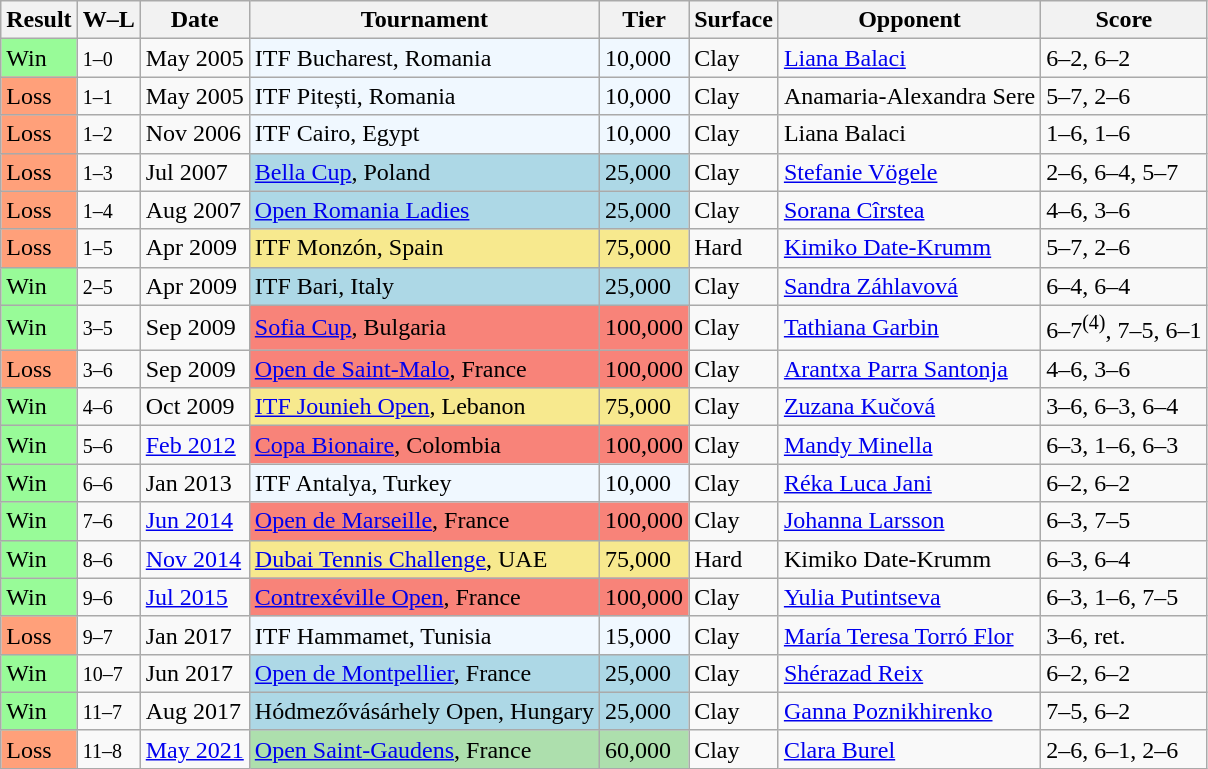<table class="sortable wikitable">
<tr>
<th>Result</th>
<th class="unsortable">W–L</th>
<th>Date</th>
<th>Tournament</th>
<th>Tier</th>
<th>Surface</th>
<th>Opponent</th>
<th class="unsortable">Score</th>
</tr>
<tr>
<td style="background:#98fb98;">Win</td>
<td><small>1–0</small></td>
<td>May 2005</td>
<td style="background:#f0f8ff;">ITF Bucharest, Romania</td>
<td style="background:#f0f8ff;">10,000</td>
<td>Clay</td>
<td> <a href='#'>Liana Balaci</a></td>
<td>6–2, 6–2</td>
</tr>
<tr>
<td style="background:#ffa07a;">Loss</td>
<td><small>1–1</small></td>
<td>May 2005</td>
<td style="background:#f0f8ff;">ITF Pitești, Romania</td>
<td style="background:#f0f8ff;">10,000</td>
<td>Clay</td>
<td> Anamaria-Alexandra Sere</td>
<td>5–7, 2–6</td>
</tr>
<tr>
<td style="background:#ffa07a;">Loss</td>
<td><small>1–2</small></td>
<td>Nov 2006</td>
<td style="background:#f0f8ff;">ITF Cairo, Egypt</td>
<td style="background:#f0f8ff;">10,000</td>
<td>Clay</td>
<td> Liana Balaci</td>
<td>1–6, 1–6</td>
</tr>
<tr>
<td style="background:#ffa07a;">Loss</td>
<td><small>1–3</small></td>
<td>Jul 2007</td>
<td style="background:lightblue;"><a href='#'>Bella Cup</a>, Poland</td>
<td style="background:lightblue;">25,000</td>
<td>Clay</td>
<td> <a href='#'>Stefanie Vögele</a></td>
<td>2–6, 6–4, 5–7</td>
</tr>
<tr>
<td style="background:#ffa07a;">Loss</td>
<td><small>1–4</small></td>
<td>Aug 2007</td>
<td style="background:lightblue;"><a href='#'>Open Romania Ladies</a></td>
<td style="background:lightblue;">25,000</td>
<td>Clay</td>
<td> <a href='#'>Sorana Cîrstea</a></td>
<td>4–6, 3–6</td>
</tr>
<tr>
<td style="background:#ffa07a;">Loss</td>
<td><small>1–5</small></td>
<td>Apr 2009</td>
<td style="background:#f7e98e;">ITF Monzón, Spain</td>
<td style="background:#f7e98e;">75,000</td>
<td>Hard</td>
<td> <a href='#'>Kimiko Date-Krumm</a></td>
<td>5–7, 2–6</td>
</tr>
<tr>
<td style="background:#98fb98;">Win</td>
<td><small>2–5</small></td>
<td>Apr 2009</td>
<td style="background:lightblue;">ITF Bari, Italy</td>
<td style="background:lightblue;">25,000</td>
<td>Clay</td>
<td> <a href='#'>Sandra Záhlavová</a></td>
<td>6–4, 6–4</td>
</tr>
<tr>
<td style="background:#98fb98;">Win</td>
<td><small>3–5</small></td>
<td>Sep 2009</td>
<td style="background:#f88379;"><a href='#'>Sofia Cup</a>, Bulgaria</td>
<td style="background:#f88379;">100,000</td>
<td>Clay</td>
<td> <a href='#'>Tathiana Garbin</a></td>
<td>6–7<sup>(4)</sup>, 7–5, 6–1</td>
</tr>
<tr>
<td style="background:#ffa07a;">Loss</td>
<td><small>3–6</small></td>
<td>Sep 2009</td>
<td style="background:#f88379;"><a href='#'>Open de Saint-Malo</a>, France</td>
<td style="background:#f88379;">100,000</td>
<td>Clay</td>
<td> <a href='#'>Arantxa Parra Santonja</a></td>
<td>4–6, 3–6</td>
</tr>
<tr>
<td style="background:#98fb98;">Win</td>
<td><small>4–6</small></td>
<td>Oct 2009</td>
<td style="background:#f7e98e;"><a href='#'>ITF Jounieh Open</a>, Lebanon</td>
<td style="background:#f7e98e;">75,000</td>
<td>Clay</td>
<td> <a href='#'>Zuzana Kučová</a></td>
<td>3–6, 6–3, 6–4</td>
</tr>
<tr>
<td style="background:#98fb98;">Win</td>
<td><small>5–6</small></td>
<td><a href='#'>Feb 2012</a></td>
<td style="background:#f88379;"><a href='#'>Copa Bionaire</a>, Colombia</td>
<td style="background:#f88379;">100,000</td>
<td>Clay</td>
<td> <a href='#'>Mandy Minella</a></td>
<td>6–3, 1–6, 6–3</td>
</tr>
<tr>
<td style="background:#98fb98;">Win</td>
<td><small>6–6</small></td>
<td>Jan 2013</td>
<td style="background:#f0f8ff;">ITF Antalya, Turkey</td>
<td style="background:#f0f8ff;">10,000</td>
<td>Clay</td>
<td> <a href='#'>Réka Luca Jani</a></td>
<td>6–2, 6–2</td>
</tr>
<tr>
<td style="background:#98fb98;">Win</td>
<td><small>7–6</small></td>
<td><a href='#'>Jun 2014</a></td>
<td style="background:#f88379;"><a href='#'>Open de Marseille</a>, France</td>
<td style="background:#f88379;">100,000</td>
<td>Clay</td>
<td> <a href='#'>Johanna Larsson</a></td>
<td>6–3, 7–5</td>
</tr>
<tr>
<td style="background:#98fb98;">Win</td>
<td><small>8–6</small></td>
<td><a href='#'>Nov 2014</a></td>
<td style="background:#f7e98e;"><a href='#'>Dubai Tennis Challenge</a>, UAE</td>
<td style="background:#f7e98e;">75,000</td>
<td>Hard</td>
<td> Kimiko Date-Krumm</td>
<td>6–3, 6–4</td>
</tr>
<tr>
<td style="background:#98fb98;">Win</td>
<td><small>9–6</small></td>
<td><a href='#'>Jul 2015</a></td>
<td style="background:#f88379;"><a href='#'>Contrexéville Open</a>, France</td>
<td style="background:#f88379;">100,000</td>
<td>Clay</td>
<td> <a href='#'>Yulia Putintseva</a></td>
<td>6–3, 1–6, 7–5</td>
</tr>
<tr>
<td style="background:#ffa07a;">Loss</td>
<td><small>9–7</small></td>
<td>Jan 2017</td>
<td style="background:#f0f8ff;">ITF Hammamet, Tunisia</td>
<td style="background:#f0f8ff;">15,000</td>
<td>Clay</td>
<td> <a href='#'>María Teresa Torró Flor</a></td>
<td>3–6, ret.</td>
</tr>
<tr>
<td bgcolor=98FB98>Win</td>
<td><small>10–7</small></td>
<td>Jun 2017</td>
<td style="background:lightblue;"><a href='#'>Open de Montpellier</a>, France</td>
<td style="background:lightblue;">25,000</td>
<td>Clay</td>
<td> <a href='#'>Shérazad Reix</a></td>
<td>6–2, 6–2</td>
</tr>
<tr>
<td style="background:#98fb98;">Win</td>
<td><small>11–7</small></td>
<td>Aug 2017</td>
<td style="background:lightblue;">Hódmezővásárhely Open, Hungary</td>
<td style="background:lightblue;">25,000</td>
<td>Clay</td>
<td> <a href='#'>Ganna Poznikhirenko</a></td>
<td>7–5, 6–2</td>
</tr>
<tr>
<td style="background:#ffa07a;">Loss</td>
<td><small>11–8</small></td>
<td><a href='#'>May 2021</a></td>
<td bgcolor=#addfad><a href='#'>Open Saint-Gaudens</a>, France</td>
<td bgcolor=#addfad>60,000</td>
<td>Clay</td>
<td> <a href='#'>Clara Burel</a></td>
<td>2–6, 6–1, 2–6</td>
</tr>
</table>
